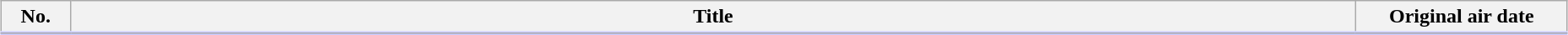<table class="wikitable" style="width:98%; margin:auto; background:#FFF;">
<tr style="border-bottom: 3px solid #CCF;">
<th style="width:3em;">No.</th>
<th>Title</th>
<th style="width:10em;">Original air date</th>
</tr>
<tr>
</tr>
</table>
